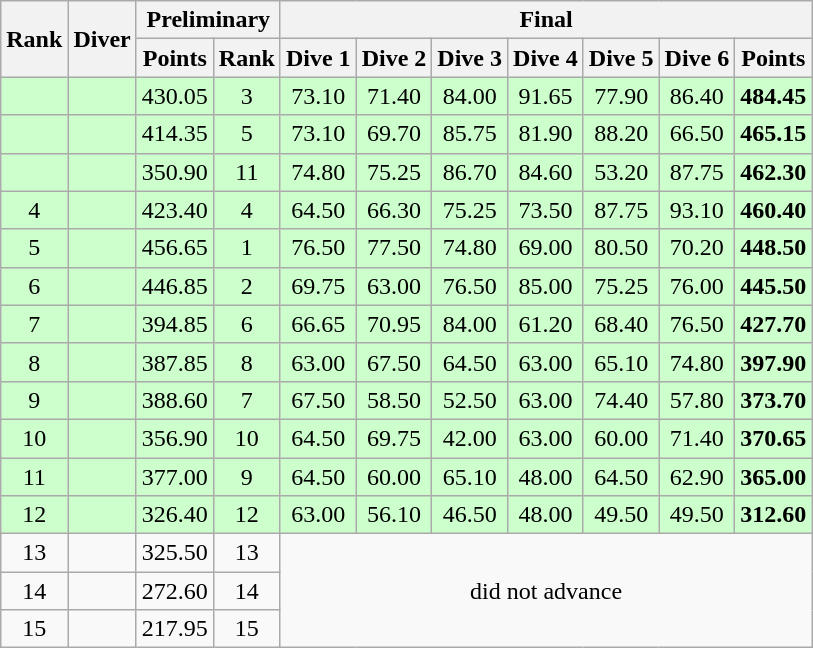<table class="wikitable sortable" style="text-align:center">
<tr>
<th rowspan=2>Rank</th>
<th rowspan=2>Diver</th>
<th colspan=2>Preliminary</th>
<th colspan=7>Final</th>
</tr>
<tr>
<th>Points</th>
<th>Rank</th>
<th>Dive 1</th>
<th>Dive 2</th>
<th>Dive 3</th>
<th>Dive 4</th>
<th>Dive 5</th>
<th>Dive 6</th>
<th>Points</th>
</tr>
<tr bgcolor=ccffcc>
<td></td>
<td align=left></td>
<td>430.05</td>
<td>3</td>
<td>73.10</td>
<td>71.40</td>
<td>84.00</td>
<td>91.65</td>
<td>77.90</td>
<td>86.40</td>
<td><strong>484.45</strong></td>
</tr>
<tr bgcolor=ccffcc>
<td></td>
<td align=left></td>
<td>414.35</td>
<td>5</td>
<td>73.10</td>
<td>69.70</td>
<td>85.75</td>
<td>81.90</td>
<td>88.20</td>
<td>66.50</td>
<td><strong>465.15</strong></td>
</tr>
<tr bgcolor=ccffcc>
<td></td>
<td align=left></td>
<td>350.90</td>
<td>11</td>
<td>74.80</td>
<td>75.25</td>
<td>86.70</td>
<td>84.60</td>
<td>53.20</td>
<td>87.75</td>
<td><strong>462.30</strong></td>
</tr>
<tr bgcolor=ccffcc>
<td>4</td>
<td align=left></td>
<td>423.40</td>
<td>4</td>
<td>64.50</td>
<td>66.30</td>
<td>75.25</td>
<td>73.50</td>
<td>87.75</td>
<td>93.10</td>
<td><strong>460.40</strong></td>
</tr>
<tr bgcolor=ccffcc>
<td>5</td>
<td align=left></td>
<td>456.65</td>
<td>1</td>
<td>76.50</td>
<td>77.50</td>
<td>74.80</td>
<td>69.00</td>
<td>80.50</td>
<td>70.20</td>
<td><strong>448.50</strong></td>
</tr>
<tr bgcolor=ccffcc>
<td>6</td>
<td align=left></td>
<td>446.85</td>
<td>2</td>
<td>69.75</td>
<td>63.00</td>
<td>76.50</td>
<td>85.00</td>
<td>75.25</td>
<td>76.00</td>
<td><strong>445.50</strong></td>
</tr>
<tr bgcolor=ccffcc>
<td>7</td>
<td align=left></td>
<td>394.85</td>
<td>6</td>
<td>66.65</td>
<td>70.95</td>
<td>84.00</td>
<td>61.20</td>
<td>68.40</td>
<td>76.50</td>
<td><strong>427.70</strong></td>
</tr>
<tr bgcolor=ccffcc>
<td>8</td>
<td align=left></td>
<td>387.85</td>
<td>8</td>
<td>63.00</td>
<td>67.50</td>
<td>64.50</td>
<td>63.00</td>
<td>65.10</td>
<td>74.80</td>
<td><strong>397.90</strong></td>
</tr>
<tr bgcolor=ccffcc>
<td>9</td>
<td align=left></td>
<td>388.60</td>
<td>7</td>
<td>67.50</td>
<td>58.50</td>
<td>52.50</td>
<td>63.00</td>
<td>74.40</td>
<td>57.80</td>
<td><strong>373.70</strong></td>
</tr>
<tr bgcolor=ccffcc>
<td>10</td>
<td align=left></td>
<td>356.90</td>
<td>10</td>
<td>64.50</td>
<td>69.75</td>
<td>42.00</td>
<td>63.00</td>
<td>60.00</td>
<td>71.40</td>
<td><strong>370.65</strong></td>
</tr>
<tr bgcolor=ccffcc>
<td>11</td>
<td align=left></td>
<td>377.00</td>
<td>9</td>
<td>64.50</td>
<td>60.00</td>
<td>65.10</td>
<td>48.00</td>
<td>64.50</td>
<td>62.90</td>
<td><strong>365.00</strong></td>
</tr>
<tr bgcolor=ccffcc>
<td>12</td>
<td align=left></td>
<td>326.40</td>
<td>12</td>
<td>63.00</td>
<td>56.10</td>
<td>46.50</td>
<td>48.00</td>
<td>49.50</td>
<td>49.50</td>
<td><strong>312.60</strong></td>
</tr>
<tr>
<td>13</td>
<td align=left></td>
<td>325.50</td>
<td>13</td>
<td colspan=7 rowspan=3>did not advance</td>
</tr>
<tr>
<td>14</td>
<td align=left></td>
<td>272.60</td>
<td>14</td>
</tr>
<tr>
<td>15</td>
<td align=left></td>
<td>217.95</td>
<td>15</td>
</tr>
</table>
